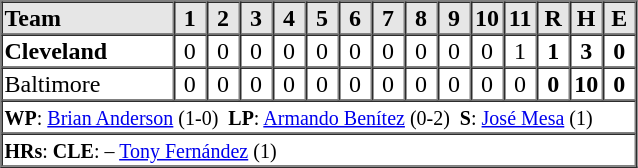<table border=1 cellspacing=0 width=425 style="margin-left:3em;">
<tr style="text-align:center; background-color:#e6e6e6;">
<th align=left width=26%>Team</th>
<th width=5%>1</th>
<th width=5%>2</th>
<th width=5%>3</th>
<th width=5%>4</th>
<th width=5%>5</th>
<th width=5%>6</th>
<th width=5%>7</th>
<th width=5%>8</th>
<th width=5%>9</th>
<th width=5%>10</th>
<th width=5%>11</th>
<th width=5%>R</th>
<th width=5%>H</th>
<th width=5%>E</th>
</tr>
<tr style="text-align:center;">
<td align=left><strong>Cleveland</strong></td>
<td>0</td>
<td>0</td>
<td>0</td>
<td>0</td>
<td>0</td>
<td>0</td>
<td>0</td>
<td>0</td>
<td>0</td>
<td>0</td>
<td>1</td>
<td><strong>1</strong></td>
<td><strong>3</strong></td>
<td><strong>0</strong></td>
</tr>
<tr style="text-align:center;">
<td align=left>Baltimore</td>
<td>0</td>
<td>0</td>
<td>0</td>
<td>0</td>
<td>0</td>
<td>0</td>
<td>0</td>
<td>0</td>
<td>0</td>
<td>0</td>
<td>0</td>
<td><strong>0</strong></td>
<td><strong>10</strong></td>
<td><strong>0</strong></td>
</tr>
<tr style="text-align:left;">
<td colspan=16><small><strong>WP</strong>: <a href='#'>Brian Anderson</a> (1-0)  <strong>LP</strong>: <a href='#'>Armando Benítez</a> (0-2)  <strong>S</strong>: <a href='#'>José Mesa</a> (1)</small></td>
</tr>
<tr style="text-align:left;">
<td colspan=16><small><strong>HRs</strong>: <strong>CLE</strong>: – <a href='#'>Tony Fernández</a> (1)</small></td>
</tr>
</table>
